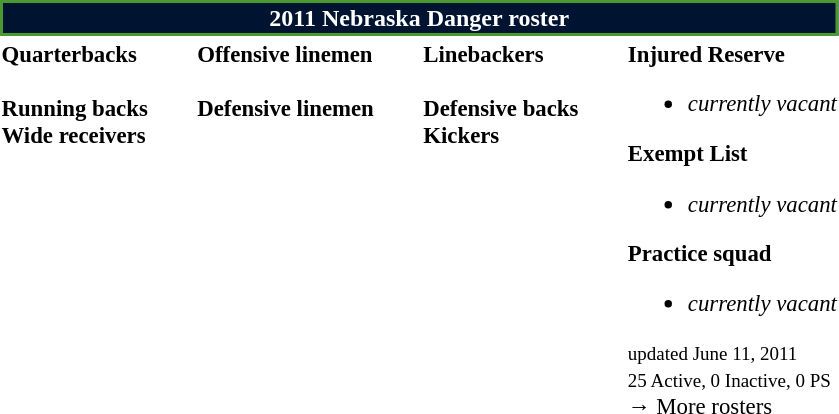<table class="toccolours" style="text-align: left;">
<tr>
<th colspan="7" style="background:#001431; border:2px solid #4A9A31; color:white; text-align:center;"><strong>2011 Nebraska Danger roster</strong></th>
</tr>
<tr>
<td style="font-size: 95%;" valign="top"><strong>Quarterbacks</strong><br>

<br><strong>Running backs</strong>
<br><strong>Wide receivers</strong>





</td>
<td style="width: 25px;"></td>
<td style="font-size: 95%;" valign="top"><strong>Offensive linemen</strong><br>


<br><strong>Defensive linemen</strong>



</td>
<td style="width: 25px;"></td>
<td style="font-size: 95%;" valign="top"><strong>Linebackers</strong><br>

<br><strong>Defensive backs</strong>


<br><strong>Kickers</strong>
</td>
<td style="width: 25px;"></td>
<td style="font-size: 95%;" valign="top"><strong>Injured Reserve</strong><br><ul><li><em>currently vacant</em></li></ul><strong>Exempt List</strong><ul><li><em>currently vacant</em></li></ul><strong>Practice squad</strong><ul><li><em>currently vacant</em></li></ul><small> updated June 11, 2011</small><br>
<small>25 Active, 0 Inactive, 0 PS</small><br>→ More rosters</td>
</tr>
<tr>
</tr>
</table>
